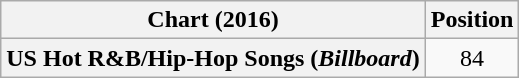<table class="wikitable plainrowheaders" style="text-align:center">
<tr>
<th scope="col">Chart (2016)</th>
<th scope="col">Position</th>
</tr>
<tr>
<th scope="row">US Hot R&B/Hip-Hop Songs (<em>Billboard</em>)</th>
<td>84</td>
</tr>
</table>
